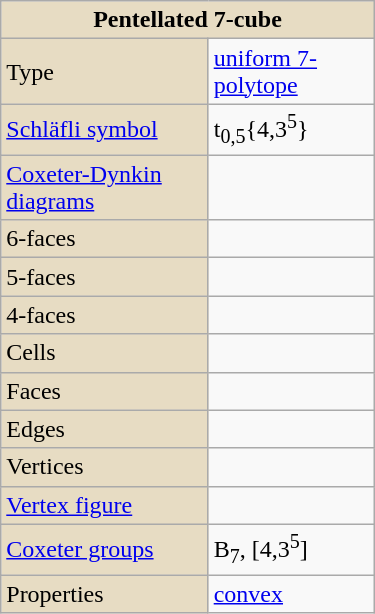<table class="wikitable" style="margin-left:10px; float:right; width:250px;">
<tr>
<th style="background:#e7dcc3;" colspan="2">Pentellated 7-cube</th>
</tr>
<tr>
<td style="background:#e7dcc3;">Type</td>
<td><a href='#'>uniform 7-polytope</a></td>
</tr>
<tr>
<td style="background:#e7dcc3;"><a href='#'>Schläfli symbol</a></td>
<td>t<sub>0,5</sub>{4,3<sup>5</sup>}</td>
</tr>
<tr>
<td style="background:#e7dcc3;"><a href='#'>Coxeter-Dynkin diagrams</a></td>
<td></td>
</tr>
<tr>
<td style="background:#e7dcc3;">6-faces</td>
<td></td>
</tr>
<tr>
<td style="background:#e7dcc3;">5-faces</td>
<td></td>
</tr>
<tr>
<td style="background:#e7dcc3;">4-faces</td>
<td></td>
</tr>
<tr>
<td style="background:#e7dcc3;">Cells</td>
<td></td>
</tr>
<tr>
<td style="background:#e7dcc3;">Faces</td>
<td></td>
</tr>
<tr>
<td style="background:#e7dcc3;">Edges</td>
<td></td>
</tr>
<tr>
<td style="background:#e7dcc3;">Vertices</td>
<td></td>
</tr>
<tr>
<td style="background:#e7dcc3;"><a href='#'>Vertex figure</a></td>
<td></td>
</tr>
<tr>
<td style="background:#e7dcc3;"><a href='#'>Coxeter groups</a></td>
<td>B<sub>7</sub>, [4,3<sup>5</sup>]</td>
</tr>
<tr>
<td style="background:#e7dcc3;">Properties</td>
<td><a href='#'>convex</a></td>
</tr>
</table>
